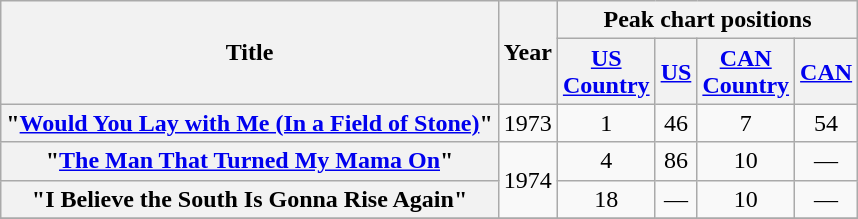<table class="wikitable plainrowheaders" style="text-align:center;">
<tr>
<th scope="col" rowspan = "2">Title</th>
<th scope="col" rowspan = "2">Year</th>
<th scope="col" colspan="4">Peak chart positions</th>
</tr>
<tr>
<th><a href='#'>US<br>Country</a><br></th>
<th><a href='#'>US</a><br></th>
<th><a href='#'>CAN<br>Country</a><br></th>
<th><a href='#'>CAN</a><br></th>
</tr>
<tr>
<th scope = "row">"<a href='#'>Would You Lay with Me (In a Field of Stone)</a>"</th>
<td>1973</td>
<td>1</td>
<td>46</td>
<td>7</td>
<td>54</td>
</tr>
<tr>
<th scope = "row">"<a href='#'>The Man That Turned My Mama On</a>"</th>
<td rowspan = "2">1974</td>
<td>4</td>
<td>86</td>
<td>10</td>
<td>—</td>
</tr>
<tr>
<th scope = "row">"I Believe the South Is Gonna Rise Again"</th>
<td>18</td>
<td>—</td>
<td>10</td>
<td>—</td>
</tr>
<tr>
</tr>
</table>
